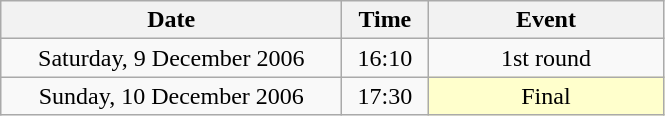<table class = "wikitable" style="text-align:center;">
<tr>
<th width=220>Date</th>
<th width=50>Time</th>
<th width=150>Event</th>
</tr>
<tr>
<td>Saturday, 9 December 2006</td>
<td>16:10</td>
<td>1st round</td>
</tr>
<tr>
<td>Sunday, 10 December 2006</td>
<td>17:30</td>
<td bgcolor=ffffcc>Final</td>
</tr>
</table>
